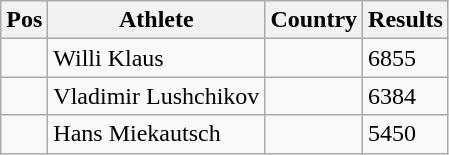<table class="wikitable">
<tr>
<th>Pos</th>
<th>Athlete</th>
<th>Country</th>
<th>Results</th>
</tr>
<tr>
<td align="center"></td>
<td>Willi Klaus</td>
<td></td>
<td>6855</td>
</tr>
<tr>
<td align="center"></td>
<td>Vladimir Lushchikov</td>
<td></td>
<td>6384</td>
</tr>
<tr>
<td align="center"></td>
<td>Hans Miekautsch</td>
<td></td>
<td>5450</td>
</tr>
</table>
